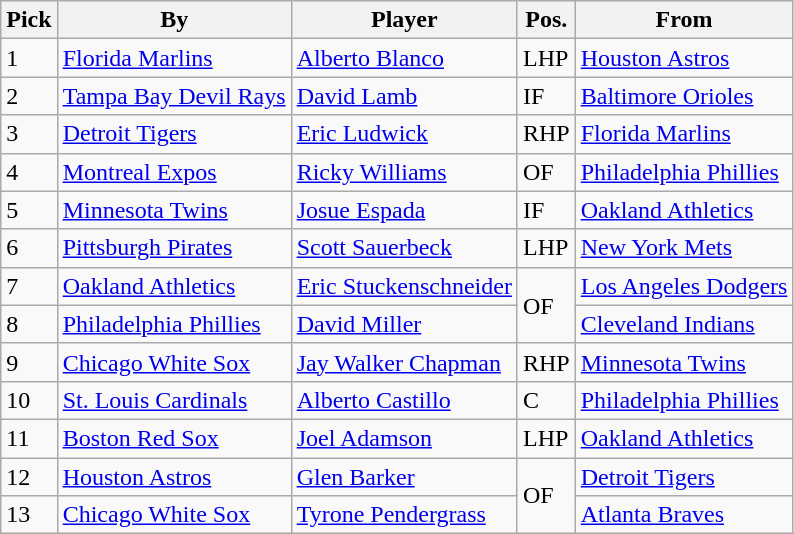<table class="wikitable">
<tr>
<th>Pick</th>
<th>By</th>
<th>Player</th>
<th>Pos.</th>
<th>From</th>
</tr>
<tr>
<td>1</td>
<td><a href='#'>Florida Marlins</a></td>
<td><a href='#'>Alberto Blanco</a></td>
<td>LHP</td>
<td><a href='#'>Houston Astros</a></td>
</tr>
<tr>
<td>2</td>
<td><a href='#'>Tampa Bay Devil Rays</a></td>
<td><a href='#'>David Lamb</a></td>
<td>IF</td>
<td><a href='#'>Baltimore Orioles</a></td>
</tr>
<tr>
<td>3</td>
<td><a href='#'>Detroit Tigers</a></td>
<td><a href='#'>Eric Ludwick</a></td>
<td>RHP</td>
<td><a href='#'>Florida Marlins</a></td>
</tr>
<tr>
<td>4</td>
<td><a href='#'>Montreal Expos</a></td>
<td><a href='#'>Ricky Williams</a></td>
<td>OF</td>
<td><a href='#'>Philadelphia Phillies</a></td>
</tr>
<tr>
<td>5</td>
<td><a href='#'>Minnesota Twins</a></td>
<td><a href='#'>Josue Espada</a></td>
<td>IF</td>
<td><a href='#'>Oakland Athletics</a></td>
</tr>
<tr>
<td>6</td>
<td><a href='#'>Pittsburgh Pirates</a></td>
<td><a href='#'>Scott Sauerbeck</a></td>
<td>LHP</td>
<td><a href='#'>New York Mets</a></td>
</tr>
<tr>
<td>7</td>
<td><a href='#'>Oakland Athletics</a></td>
<td><a href='#'>Eric Stuckenschneider</a></td>
<td rowspan="2">OF</td>
<td><a href='#'>Los Angeles Dodgers</a></td>
</tr>
<tr>
<td>8</td>
<td><a href='#'>Philadelphia Phillies</a></td>
<td><a href='#'>David Miller</a></td>
<td><a href='#'>Cleveland Indians</a></td>
</tr>
<tr>
<td>9</td>
<td><a href='#'>Chicago White Sox</a></td>
<td><a href='#'>Jay Walker Chapman</a></td>
<td>RHP</td>
<td><a href='#'>Minnesota Twins</a></td>
</tr>
<tr>
<td>10</td>
<td><a href='#'>St. Louis Cardinals</a></td>
<td><a href='#'>Alberto Castillo</a></td>
<td>C</td>
<td><a href='#'>Philadelphia Phillies</a></td>
</tr>
<tr>
<td>11</td>
<td><a href='#'>Boston Red Sox</a></td>
<td><a href='#'>Joel Adamson</a></td>
<td>LHP</td>
<td><a href='#'>Oakland Athletics</a></td>
</tr>
<tr>
<td>12</td>
<td><a href='#'>Houston Astros</a></td>
<td><a href='#'>Glen Barker</a></td>
<td rowspan="2">OF</td>
<td><a href='#'>Detroit Tigers</a></td>
</tr>
<tr>
<td>13</td>
<td><a href='#'>Chicago White Sox</a></td>
<td><a href='#'>Tyrone Pendergrass</a></td>
<td><a href='#'>Atlanta Braves</a></td>
</tr>
</table>
